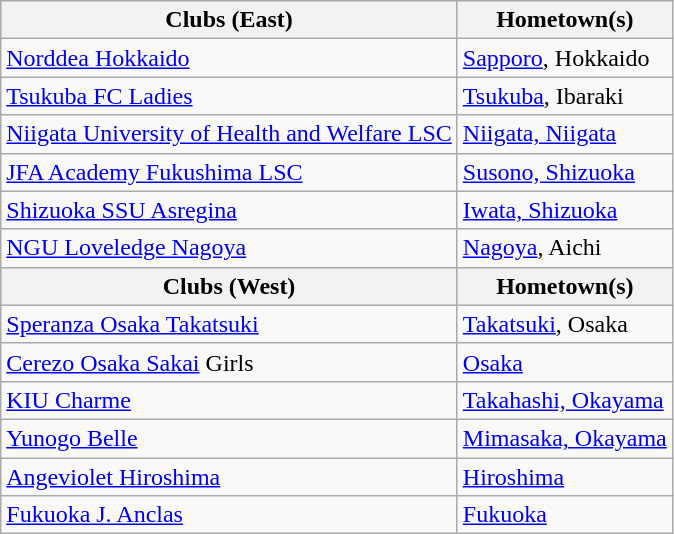<table class="wikitable">
<tr>
<th>Clubs (East)</th>
<th>Hometown(s)</th>
</tr>
<tr>
<td><a href='#'>Norddea Hokkaido</a></td>
<td><a href='#'>Sapporo</a>, Hokkaido</td>
</tr>
<tr>
<td><a href='#'>Tsukuba FC Ladies</a></td>
<td><a href='#'>Tsukuba</a>, Ibaraki</td>
</tr>
<tr>
<td><a href='#'>Niigata University of Health and Welfare LSC</a></td>
<td><a href='#'>Niigata, Niigata</a></td>
</tr>
<tr>
<td><a href='#'>JFA Academy Fukushima LSC</a></td>
<td><a href='#'>Susono, Shizuoka</a></td>
</tr>
<tr>
<td><a href='#'>Shizuoka SSU Asregina</a></td>
<td><a href='#'>Iwata, Shizuoka</a></td>
</tr>
<tr>
<td><a href='#'>NGU Loveledge Nagoya</a></td>
<td><a href='#'>Nagoya</a>, Aichi</td>
</tr>
<tr>
<th>Clubs (West)</th>
<th>Hometown(s)</th>
</tr>
<tr>
<td><a href='#'>Speranza Osaka Takatsuki</a></td>
<td><a href='#'>Takatsuki</a>, Osaka</td>
</tr>
<tr>
<td><a href='#'>Cerezo Osaka Sakai</a> Girls</td>
<td><a href='#'>Osaka</a></td>
</tr>
<tr>
<td><a href='#'>KIU Charme</a></td>
<td><a href='#'>Takahashi, Okayama</a></td>
</tr>
<tr>
<td><a href='#'>Yunogo Belle</a></td>
<td><a href='#'>Mimasaka, Okayama</a></td>
</tr>
<tr>
<td><a href='#'>Angeviolet Hiroshima</a></td>
<td><a href='#'>Hiroshima</a></td>
</tr>
<tr>
<td><a href='#'>Fukuoka J. Anclas</a></td>
<td><a href='#'>Fukuoka</a></td>
</tr>
</table>
